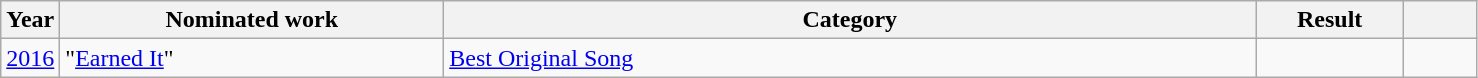<table class=wikitable>
<tr>
<th width=4%>Year</th>
<th width=26%>Nominated work</th>
<th width=55%>Category</th>
<th width=10%>Result</th>
<th width=5%></th>
</tr>
<tr>
<td><a href='#'>2016</a></td>
<td>"<a href='#'>Earned It</a>"</td>
<td><a href='#'>Best Original Song</a></td>
<td></td>
<td></td>
</tr>
</table>
